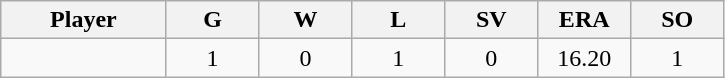<table class="wikitable sortable">
<tr>
<th bgcolor="#DDDDFF" width="16%">Player</th>
<th bgcolor="#DDDDFF" width="9%">G</th>
<th bgcolor="#DDDDFF" width="9%">W</th>
<th bgcolor="#DDDDFF" width="9%">L</th>
<th bgcolor="#DDDDFF" width="9%">SV</th>
<th bgcolor="#DDDDFF" width="9%">ERA</th>
<th bgcolor="#DDDDFF" width="9%">SO</th>
</tr>
<tr align="center">
<td></td>
<td>1</td>
<td>0</td>
<td>1</td>
<td>0</td>
<td>16.20</td>
<td>1</td>
</tr>
</table>
